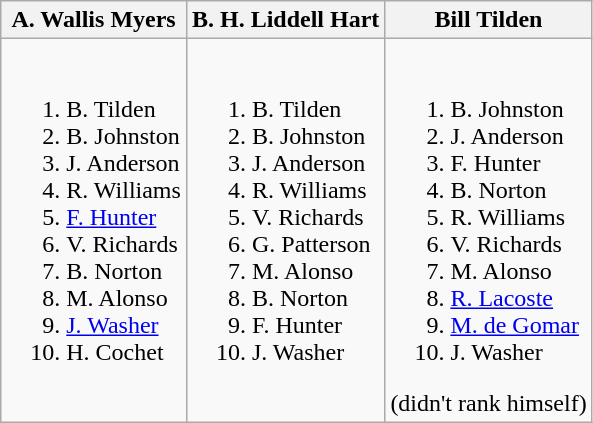<table class="wikitable">
<tr>
<th>A. Wallis Myers</th>
<th>B. H. Liddell Hart</th>
<th>Bill Tilden</th>
</tr>
<tr style="vertical-align: top;">
<td style="white-space: nowrap;"><br><ol><li> B. Tilden</li><li> B. Johnston</li><li> J. Anderson</li><li> R. Williams</li><li> <a href='#'>F. Hunter</a></li><li> V. Richards</li><li> B. Norton</li><li> M. Alonso</li><li> <a href='#'>J. Washer</a></li><li> H. Cochet</li></ol></td>
<td style="white-space: nowrap;"><br><ol><li> B. Tilden</li><li> B. Johnston</li><li> J. Anderson</li><li> R. Williams</li><li> V. Richards</li><li> G. Patterson</li><li> M. Alonso</li><li> B. Norton</li><li> F. Hunter</li><li> J. Washer</li></ol></td>
<td style="white-space: nowrap;"><br><ol><li> B. Johnston</li><li> J. Anderson</li><li> F. Hunter</li><li> B. Norton</li><li> R. Williams</li><li> V. Richards</li><li> M. Alonso</li><li> <a href='#'>R. Lacoste</a></li><li> <a href='#'>M. de Gomar</a></li><li> J. Washer</li></ol>(didn't rank himself)</td>
</tr>
</table>
